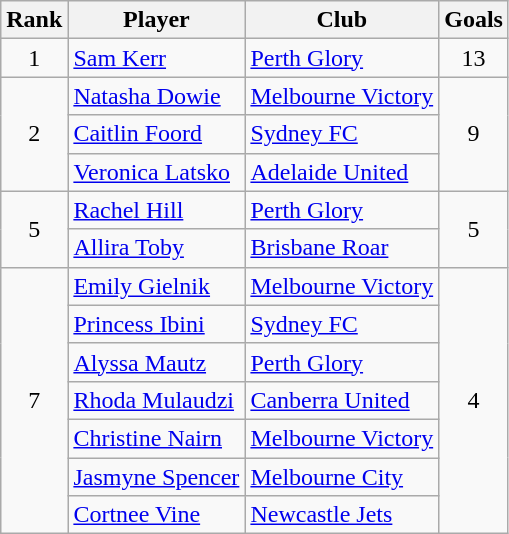<table class="wikitable" style="text-align:center">
<tr>
<th>Rank</th>
<th>Player</th>
<th>Club</th>
<th>Goals</th>
</tr>
<tr>
<td rowspan=1>1</td>
<td align="left"> <a href='#'>Sam Kerr</a></td>
<td align="left"><a href='#'>Perth Glory</a></td>
<td rowspan=1>13</td>
</tr>
<tr>
<td rowspan=3>2</td>
<td align="left"> <a href='#'>Natasha Dowie</a></td>
<td align="left"><a href='#'>Melbourne Victory</a></td>
<td rowspan=3>9</td>
</tr>
<tr>
<td align="left"> <a href='#'>Caitlin Foord</a></td>
<td align="left"><a href='#'>Sydney FC</a></td>
</tr>
<tr>
<td align="left"> <a href='#'>Veronica Latsko</a></td>
<td align="left"><a href='#'>Adelaide United</a></td>
</tr>
<tr>
<td rowspan=2>5</td>
<td align="left"> <a href='#'>Rachel Hill</a></td>
<td align="left"><a href='#'>Perth Glory</a></td>
<td rowspan=2>5</td>
</tr>
<tr>
<td align="left"> <a href='#'>Allira Toby</a></td>
<td align="left"><a href='#'>Brisbane Roar</a></td>
</tr>
<tr>
<td rowspan=7>7</td>
<td align="left"> <a href='#'>Emily Gielnik</a></td>
<td align="left"><a href='#'>Melbourne Victory</a></td>
<td rowspan=7>4</td>
</tr>
<tr>
<td align="left"> <a href='#'>Princess Ibini</a></td>
<td align="left"><a href='#'>Sydney FC</a></td>
</tr>
<tr>
<td align="left"> <a href='#'>Alyssa Mautz</a></td>
<td align="left"><a href='#'>Perth Glory</a></td>
</tr>
<tr>
<td align="left"> <a href='#'>Rhoda Mulaudzi</a></td>
<td align="left"><a href='#'>Canberra United</a></td>
</tr>
<tr>
<td align="left"> <a href='#'>Christine Nairn</a></td>
<td align="left"><a href='#'>Melbourne Victory</a></td>
</tr>
<tr>
<td align="left"> <a href='#'>Jasmyne Spencer</a></td>
<td align="left"><a href='#'>Melbourne City</a></td>
</tr>
<tr>
<td align="left"> <a href='#'>Cortnee Vine</a></td>
<td align="left"><a href='#'>Newcastle Jets</a></td>
</tr>
</table>
